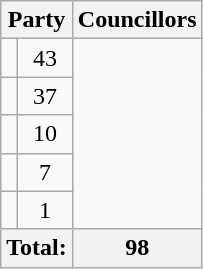<table class="wikitable">
<tr>
<th colspan="2">Party</th>
<th>Councillors</th>
</tr>
<tr>
<td></td>
<td align=center>43</td>
</tr>
<tr>
<td></td>
<td align=center>37</td>
</tr>
<tr>
<td></td>
<td align=center>10</td>
</tr>
<tr>
<td></td>
<td align=center>7</td>
</tr>
<tr>
<td></td>
<td align=center>1</td>
</tr>
<tr>
<th colspan="2">Total:</th>
<th>98</th>
</tr>
</table>
